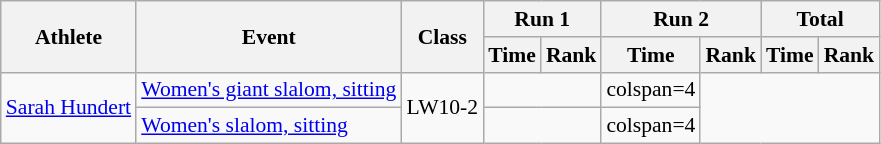<table class="wikitable" style="font-size:90%; text-align:center">
<tr>
<th rowspan=2>Athlete</th>
<th rowspan=2>Event</th>
<th rowspan=2>Class</th>
<th colspan=2>Run 1</th>
<th colspan=2>Run 2</th>
<th colspan=2>Total</th>
</tr>
<tr>
<th>Time</th>
<th>Rank</th>
<th>Time</th>
<th>Rank</th>
<th>Time</th>
<th>Rank</th>
</tr>
<tr>
<td align=left rowspan=2><a href='#'>Sarah Hundert</a></td>
<td align=left><a href='#'>Women's giant slalom, sitting</a></td>
<td align=left rowspan=2>LW10-2</td>
<td colspan=2></td>
<td>colspan=4 </td>
</tr>
<tr>
<td align=left><a href='#'>Women's slalom, sitting</a></td>
<td colspan=2></td>
<td>colspan=4 </td>
</tr>
</table>
